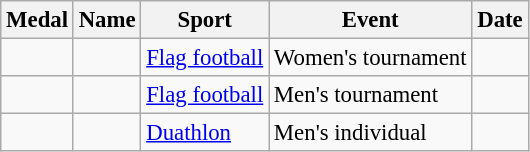<table class="wikitable sortable" style="font-size: 95%;">
<tr>
<th>Medal</th>
<th>Name</th>
<th>Sport</th>
<th>Event</th>
<th>Date</th>
</tr>
<tr>
<td></td>
<td></td>
<td><a href='#'>Flag football</a></td>
<td>Women's tournament</td>
<td></td>
</tr>
<tr>
<td></td>
<td></td>
<td><a href='#'>Flag football</a></td>
<td>Men's tournament</td>
<td></td>
</tr>
<tr>
<td></td>
<td></td>
<td><a href='#'>Duathlon</a></td>
<td>Men's individual</td>
<td></td>
</tr>
</table>
